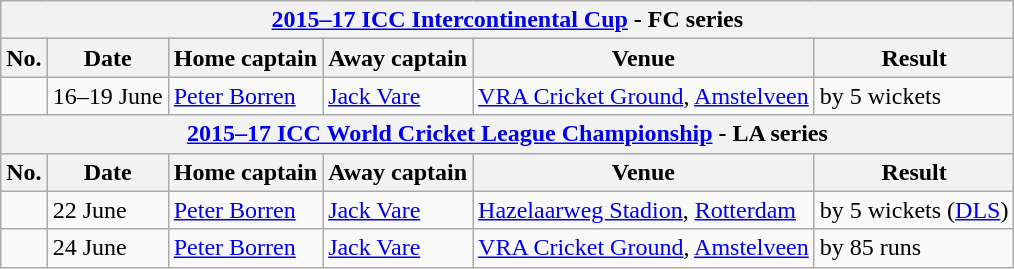<table class="wikitable">
<tr>
<th colspan="6"><a href='#'>2015–17 ICC Intercontinental Cup</a> - FC series</th>
</tr>
<tr>
<th>No.</th>
<th>Date</th>
<th>Home captain</th>
<th>Away captain</th>
<th>Venue</th>
<th>Result</th>
</tr>
<tr>
<td></td>
<td>16–19 June</td>
<td><a href='#'>Peter Borren</a></td>
<td><a href='#'>Jack Vare</a></td>
<td><a href='#'>VRA Cricket Ground</a>, <a href='#'>Amstelveen</a></td>
<td> by 5 wickets</td>
</tr>
<tr>
<th colspan="6"><a href='#'>2015–17 ICC World Cricket League Championship</a> - LA series</th>
</tr>
<tr>
<th>No.</th>
<th>Date</th>
<th>Home captain</th>
<th>Away captain</th>
<th>Venue</th>
<th>Result</th>
</tr>
<tr>
<td></td>
<td>22 June</td>
<td><a href='#'>Peter Borren</a></td>
<td><a href='#'>Jack Vare</a></td>
<td><a href='#'>Hazelaarweg Stadion</a>, <a href='#'>Rotterdam</a></td>
<td> by 5 wickets (<a href='#'>DLS</a>)</td>
</tr>
<tr>
<td></td>
<td>24 June</td>
<td><a href='#'>Peter Borren</a></td>
<td><a href='#'>Jack Vare</a></td>
<td><a href='#'>VRA Cricket Ground</a>, <a href='#'>Amstelveen</a></td>
<td> by 85 runs</td>
</tr>
</table>
